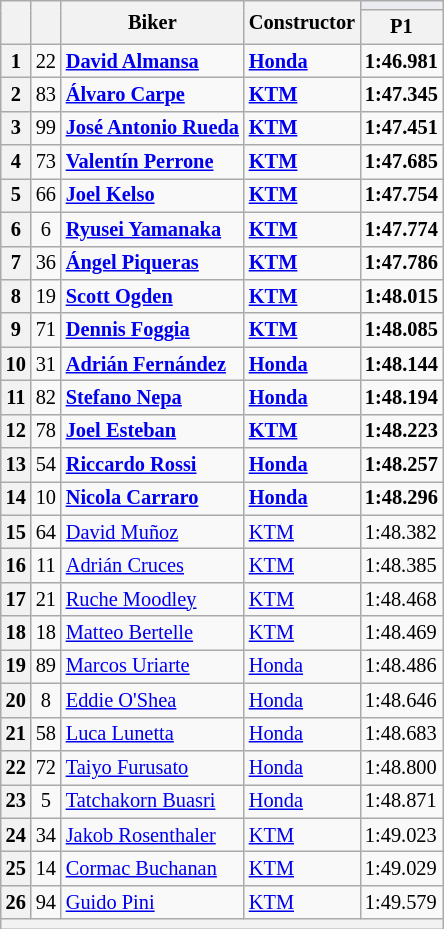<table class="wikitable sortable" style="font-size: 85%;">
<tr>
<th rowspan="2"></th>
<th rowspan="2"></th>
<th rowspan="2">Biker</th>
<th rowspan="2">Constructor</th>
<th colspan="3" style="background:#eaecf0; text-align:center;"></th>
</tr>
<tr>
<th scope="col">P1</th>
</tr>
<tr>
<th scope="row">1</th>
<td align="center">22</td>
<td> <strong><a href='#'>David Almansa</a></strong></td>
<td><strong><a href='#'>Honda</a></strong></td>
<td><strong>1:46.981</strong></td>
</tr>
<tr>
<th scope="row">2</th>
<td align="center">83</td>
<td> <strong><a href='#'>Álvaro Carpe</a></strong></td>
<td><strong><a href='#'>KTM</a></strong></td>
<td><strong>1:47.345</strong></td>
</tr>
<tr>
<th scope="row">3</th>
<td align="center">99</td>
<td> <strong><a href='#'>José Antonio Rueda</a></strong></td>
<td><strong><a href='#'>KTM</a></strong></td>
<td><strong>1:47.451</strong></td>
</tr>
<tr>
<th scope="row">4</th>
<td align="center">73</td>
<td> <strong><a href='#'>Valentín Perrone</a></strong></td>
<td><strong><a href='#'>KTM</a></strong></td>
<td><strong>1:47.685</strong></td>
</tr>
<tr>
<th scope="row">5</th>
<td align="center">66</td>
<td> <strong><a href='#'>Joel Kelso</a></strong></td>
<td><strong><a href='#'>KTM</a></strong></td>
<td><strong>1:47.754</strong></td>
</tr>
<tr>
<th scope="row">6</th>
<td align="center">6</td>
<td> <strong><a href='#'>Ryusei Yamanaka</a></strong></td>
<td><strong><a href='#'>KTM</a></strong></td>
<td><strong>1:47.774</strong></td>
</tr>
<tr>
<th scope="row">7</th>
<td align="center">36</td>
<td> <strong><a href='#'>Ángel Piqueras</a></strong></td>
<td><strong><a href='#'>KTM</a></strong></td>
<td><strong>1:47.786</strong></td>
</tr>
<tr>
<th scope="row">8</th>
<td align="center">19</td>
<td> <strong><a href='#'>Scott Ogden</a></strong></td>
<td><strong><a href='#'>KTM</a></strong></td>
<td><strong>1:48.015</strong></td>
</tr>
<tr>
<th scope="row">9</th>
<td align="center">71</td>
<td> <strong><a href='#'>Dennis Foggia</a></strong></td>
<td><strong><a href='#'>KTM</a></strong></td>
<td><strong>1:48.085</strong></td>
</tr>
<tr>
<th scope="row">10</th>
<td align="center">31</td>
<td> <strong><a href='#'>Adrián Fernández</a></strong></td>
<td><strong><a href='#'>Honda</a></strong></td>
<td><strong>1:48.144</strong></td>
</tr>
<tr>
<th scope="row">11</th>
<td align="center">82</td>
<td> <strong><a href='#'>Stefano Nepa</a></strong></td>
<td><strong><a href='#'>Honda</a></strong></td>
<td><strong>1:48.194</strong></td>
</tr>
<tr>
<th scope="row">12</th>
<td align="center">78</td>
<td> <strong><a href='#'>Joel Esteban</a></strong></td>
<td><strong><a href='#'>KTM</a></strong></td>
<td><strong>1:48.223</strong></td>
</tr>
<tr>
<th scope="row">13</th>
<td align="center">54</td>
<td> <strong><a href='#'>Riccardo Rossi</a></strong></td>
<td><strong><a href='#'>Honda</a></strong></td>
<td><strong>1:48.257</strong></td>
</tr>
<tr>
<th scope="row">14</th>
<td align="center">10</td>
<td> <strong><a href='#'>Nicola Carraro</a></strong></td>
<td><strong><a href='#'>Honda</a></strong></td>
<td><strong>1:48.296</strong></td>
</tr>
<tr>
<th scope="row">15</th>
<td align="center">64</td>
<td> <a href='#'>David Muñoz</a></td>
<td><a href='#'>KTM</a></td>
<td>1:48.382</td>
</tr>
<tr>
<th scope="row">16</th>
<td align="center">11</td>
<td> <a href='#'>Adrián Cruces</a></td>
<td><a href='#'>KTM</a></td>
<td>1:48.385</td>
</tr>
<tr>
<th scope="row">17</th>
<td align="center">21</td>
<td> <a href='#'>Ruche Moodley</a></td>
<td><a href='#'>KTM</a></td>
<td>1:48.468</td>
</tr>
<tr>
<th scope="row">18</th>
<td align="center">18</td>
<td> <a href='#'>Matteo Bertelle</a></td>
<td><a href='#'>KTM</a></td>
<td>1:48.469</td>
</tr>
<tr>
<th scope="row">19</th>
<td align="center">89</td>
<td> <a href='#'>Marcos Uriarte</a></td>
<td><a href='#'>Honda</a></td>
<td>1:48.486</td>
</tr>
<tr>
<th scope="row">20</th>
<td align="center">8</td>
<td> <a href='#'>Eddie O'Shea</a></td>
<td><a href='#'>Honda</a></td>
<td>1:48.646</td>
</tr>
<tr>
<th scope="row">21</th>
<td align="center">58</td>
<td> <a href='#'>Luca Lunetta</a></td>
<td><a href='#'>Honda</a></td>
<td>1:48.683</td>
</tr>
<tr>
<th scope="row">22</th>
<td align="center">72</td>
<td> <a href='#'>Taiyo Furusato</a></td>
<td><a href='#'>Honda</a></td>
<td>1:48.800</td>
</tr>
<tr>
<th scope="row">23</th>
<td align="center">5</td>
<td> <a href='#'>Tatchakorn Buasri</a></td>
<td><a href='#'>Honda</a></td>
<td>1:48.871</td>
</tr>
<tr>
<th scope="row">24</th>
<td align="center">34</td>
<td> <a href='#'>Jakob Rosenthaler</a></td>
<td><a href='#'>KTM</a></td>
<td>1:49.023</td>
</tr>
<tr>
<th scope="row">25</th>
<td align="center">14</td>
<td> <a href='#'>Cormac Buchanan</a></td>
<td><a href='#'>KTM</a></td>
<td>1:49.029</td>
</tr>
<tr>
<th scope="row">26</th>
<td align="center">94</td>
<td> <a href='#'>Guido Pini</a></td>
<td><a href='#'>KTM</a></td>
<td>1:49.579</td>
</tr>
<tr>
<th colspan="7"></th>
</tr>
</table>
